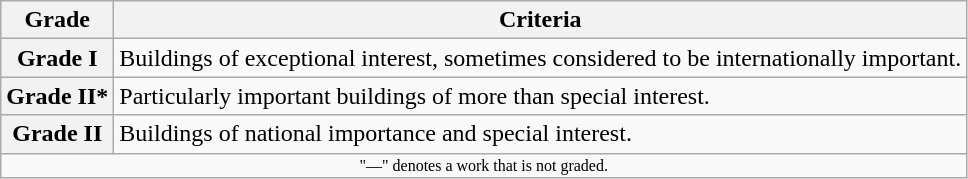<table class="wikitable" border="1">
<tr>
<th>Grade</th>
<th>Criteria</th>
</tr>
<tr>
<th>Grade I</th>
<td>Buildings of exceptional interest, sometimes considered to be internationally important.</td>
</tr>
<tr>
<th>Grade II*</th>
<td>Particularly important buildings of more than special interest.</td>
</tr>
<tr>
<th>Grade II</th>
<td>Buildings of national importance and special interest.</td>
</tr>
<tr>
<td align="center" colspan="14" style="font-size: 8pt">"—" denotes a work that is not graded.</td>
</tr>
</table>
